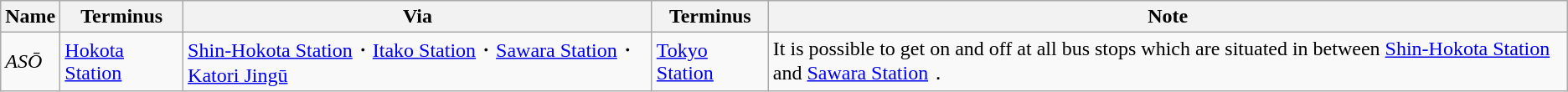<table class="wikitable">
<tr>
<th>Name</th>
<th>Terminus</th>
<th>Via</th>
<th>Terminus</th>
<th>Note</th>
</tr>
<tr>
<td><em>ASŌ</em></td>
<td><a href='#'>Hokota Station</a></td>
<td><a href='#'>Shin-Hokota Station</a>・<a href='#'>Itako Station</a>・<a href='#'>Sawara Station</a>・<a href='#'>Katori Jingū</a></td>
<td><a href='#'>Tokyo Station</a></td>
<td>It is possible to get on and off at all bus stops which are situated in between <a href='#'>Shin-Hokota Station</a> and <a href='#'>Sawara Station</a>．</td>
</tr>
</table>
